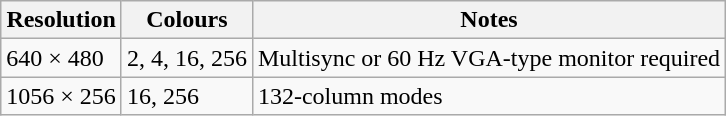<table class="wikitable">
<tr>
<th>Resolution</th>
<th>Colours</th>
<th>Notes</th>
</tr>
<tr>
<td>640 × 480</td>
<td>2, 4, 16, 256</td>
<td>Multisync or 60 Hz VGA-type monitor required</td>
</tr>
<tr>
<td>1056 × 256</td>
<td>16, 256</td>
<td>132-column modes</td>
</tr>
</table>
